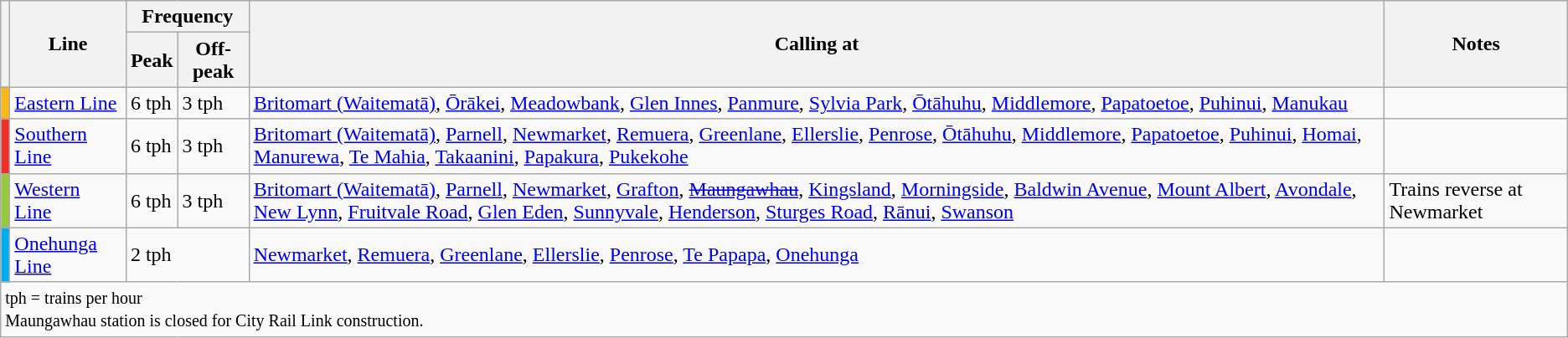<table class="wikitable">
<tr>
<th rowspan="2"></th>
<th rowspan="2">Line</th>
<th colspan="2">Frequency</th>
<th rowspan="2">Calling at</th>
<th rowspan="2">Notes</th>
</tr>
<tr>
<th>Peak</th>
<th>Off-peak</th>
</tr>
<tr>
<td style="background:#fdb913;"></td>
<td><a href='#'>Eastern Line</a></td>
<td>6 tph</td>
<td>3 tph</td>
<td><a href='#'>Britomart (Waitematā)</a>, <a href='#'>Ōrākei</a>, <a href='#'>Meadowbank</a>, <a href='#'>Glen Innes</a>, <a href='#'>Panmure</a>, <a href='#'>Sylvia Park</a>, <a href='#'>Ōtāhuhu</a>, <a href='#'>Middlemore</a>, <a href='#'>Papatoetoe</a>, <a href='#'>Puhinui</a>, <a href='#'>Manukau</a></td>
<td></td>
</tr>
<tr>
<td style="background:#ee2e27;"></td>
<td><a href='#'>Southern Line</a></td>
<td>6 tph</td>
<td>3 tph</td>
<td><a href='#'>Britomart (Waitematā)</a>, <a href='#'>Parnell</a>, <a href='#'>Newmarket</a>, <a href='#'>Remuera</a>, <a href='#'>Greenlane</a>, <a href='#'>Ellerslie</a>, <a href='#'>Penrose</a>, <a href='#'>Ōtāhuhu</a>, <a href='#'>Middlemore</a>, <a href='#'>Papatoetoe</a>, <a href='#'>Puhinui</a>, <a href='#'>Homai</a>, <a href='#'>Manurewa</a>, <a href='#'>Te Mahia</a>, <a href='#'>Takaanini</a>, <a href='#'>Papakura</a>, <a href='#'>Pukekohe</a></td>
<td></td>
</tr>
<tr>
<td style="background:#97c93d;"></td>
<td><a href='#'>Western Line</a></td>
<td>6 tph</td>
<td>3 tph</td>
<td><a href='#'>Britomart (Waitematā)</a>, <a href='#'>Parnell</a>, <a href='#'>Newmarket</a>, <a href='#'>Grafton</a>, <a href='#'><s>Maungawhau</s></a>, <a href='#'>Kingsland</a>, <a href='#'>Morningside</a>, <a href='#'>Baldwin Avenue</a>, <a href='#'>Mount Albert</a>, <a href='#'>Avondale</a>, <a href='#'>New Lynn</a>, <a href='#'>Fruitvale Road</a>, <a href='#'>Glen Eden</a>, <a href='#'>Sunnyvale</a>, <a href='#'>Henderson</a>, <a href='#'>Sturges Road</a>, <a href='#'>Rānui</a>, <a href='#'>Swanson</a></td>
<td>Trains reverse at Newmarket</td>
</tr>
<tr>
<td style="background:#00aeef;"></td>
<td><a href='#'>Onehunga Line</a></td>
<td colspan="2">2 tph</td>
<td><a href='#'>Newmarket</a>, <a href='#'>Remuera</a>, <a href='#'>Greenlane</a>, <a href='#'>Ellerslie</a>, <a href='#'>Penrose</a>, <a href='#'>Te Papapa</a>, <a href='#'>Onehunga</a></td>
<td></td>
</tr>
<tr>
<td colspan="6"><small>tph = trains per hour</small><br><small>Maungawhau station is closed for City Rail Link construction.</small></td>
</tr>
</table>
